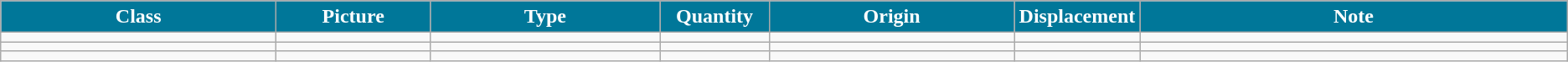<table class="wikitable">
<tr>
<th style="color: white; background:#079; width:18%;">Class</th>
<th style="color: white; background:#079; width:10%;">Picture</th>
<th style="color: white; background:#079; width:15%;">Type</th>
<th style="color: white; background:#079; width:7%;">Quantity</th>
<th style="color: white; background:#079; width:16%;">Origin</th>
<th style="color: white; background:#079; width:6%;">Displacement</th>
<th style="color: white; background:#079; width:28%;">Note</th>
</tr>
<tr>
<td></td>
<td></td>
<td></td>
<td></td>
<td></td>
<td></td>
<td></td>
</tr>
<tr>
<td></td>
<td></td>
<td></td>
<td></td>
<td></td>
<td></td>
<td></td>
</tr>
<tr>
<td></td>
<td></td>
<td></td>
<td></td>
<td></td>
<td></td>
<td></td>
</tr>
</table>
